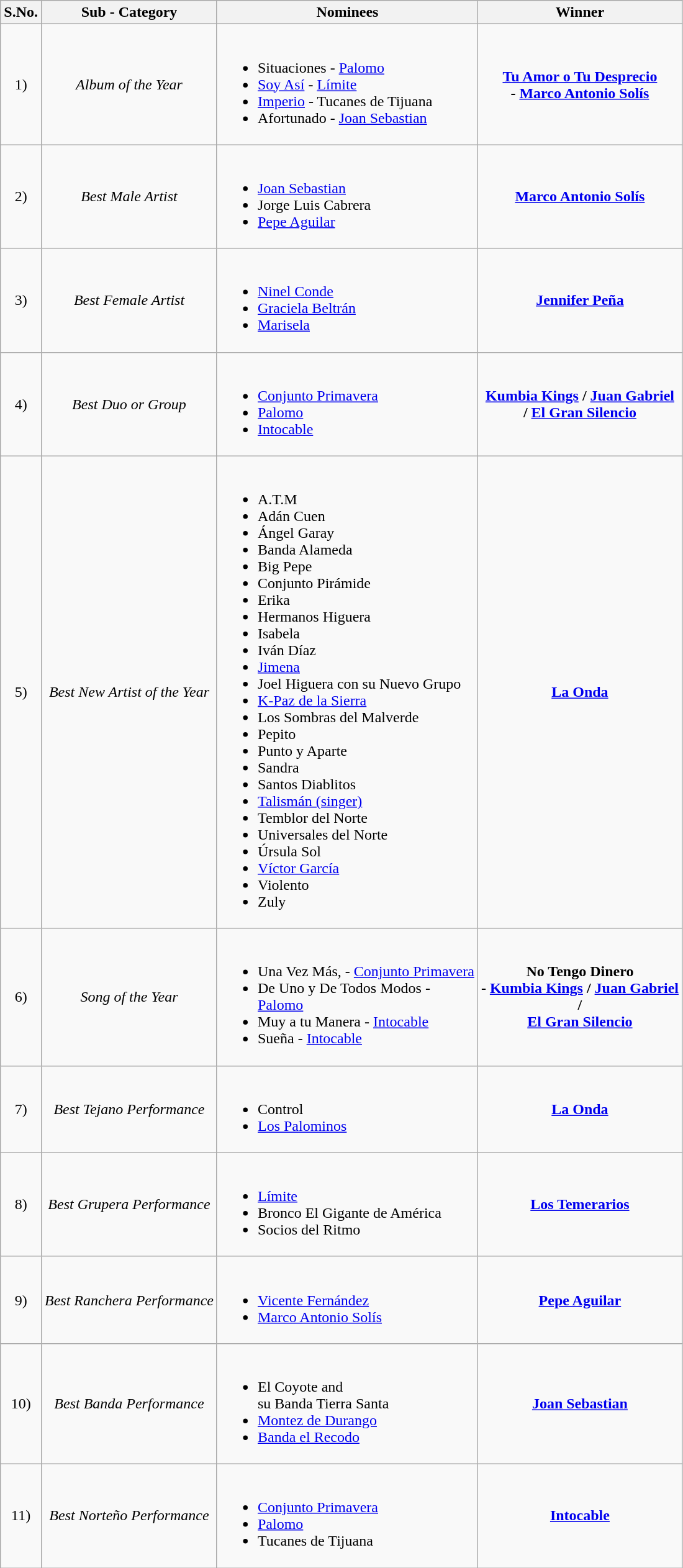<table class="wikitable">
<tr>
<th>S.No.</th>
<th>Sub - Category</th>
<th>Nominees</th>
<th>Winner</th>
</tr>
<tr>
<td style="text-align:center;">1)</td>
<td style="text-align:center;"><em>Album of the Year</em></td>
<td><br><ul><li>Situaciones - <a href='#'>Palomo</a></li><li><a href='#'>Soy Así</a> - <a href='#'>Límite</a></li><li><a href='#'>Imperio</a> - Tucanes de Tijuana</li><li>Afortunado - <a href='#'>Joan Sebastian</a></li></ul></td>
<td style="text-align:center;"><strong><a href='#'>Tu Amor o Tu Desprecio</a> <br>- <a href='#'>Marco Antonio Solís</a><br></strong></td>
</tr>
<tr>
<td style="text-align:center;">2)</td>
<td style="text-align:center;"><em>Best Male Artist</em></td>
<td><br><ul><li><a href='#'>Joan Sebastian</a></li><li>Jorge Luis Cabrera</li><li><a href='#'>Pepe Aguilar</a></li></ul></td>
<td style="text-align:center;"><strong><a href='#'>Marco Antonio Solís</a></strong></td>
</tr>
<tr>
<td style="text-align:center;">3)</td>
<td style="text-align:center;"><em>Best Female Artist</em></td>
<td><br><ul><li><a href='#'>Ninel Conde</a></li><li><a href='#'>Graciela Beltrán</a></li><li><a href='#'>Marisela</a></li></ul></td>
<td style="text-align:center;"><strong><a href='#'>Jennifer Peña</a></strong></td>
</tr>
<tr>
<td style="text-align:center;">4)</td>
<td style="text-align:center;"><em>Best Duo or Group</em></td>
<td><br><ul><li><a href='#'>Conjunto Primavera</a></li><li><a href='#'>Palomo</a></li><li><a href='#'>Intocable</a></li></ul></td>
<td style="text-align:center;"><strong><a href='#'>Kumbia Kings</a> / <a href='#'>Juan Gabriel</a><br> / <a href='#'>El Gran Silencio</a><br></strong></td>
</tr>
<tr>
<td style="text-align:center;">5)</td>
<td style="text-align:center;"><em>Best New Artist of the Year</em></td>
<td><br><ul><li>A.T.M</li><li>Adán Cuen</li><li>Ángel Garay</li><li>Banda Alameda</li><li>Big Pepe</li><li>Conjunto Pirámide</li><li>Erika</li><li>Hermanos Higuera</li><li>Isabela</li><li>Iván Díaz</li><li><a href='#'>Jimena</a></li><li>Joel Higuera con su Nuevo Grupo</li><li><a href='#'>K-Paz de la Sierra</a></li><li>Los Sombras del Malverde</li><li>Pepito</li><li>Punto y Aparte</li><li>Sandra</li><li>Santos Diablitos</li><li><a href='#'>Talismán (singer)</a></li><li>Temblor del Norte</li><li>Universales del Norte</li><li>Úrsula Sol</li><li><a href='#'>Víctor García</a></li><li>Violento</li><li>Zuly</li></ul></td>
<td style="text-align:center;"><strong> <a href='#'>La Onda</a><br></strong></td>
</tr>
<tr>
<td style="text-align:center;">6)</td>
<td style="text-align:center;"><em>Song of the Year</em></td>
<td><br><ul><li>Una Vez Más, - <a href='#'>Conjunto Primavera</a></li><li>De Uno y De Todos Modos - <br> <a href='#'>Palomo</a></li><li>Muy a tu Manera - <a href='#'>Intocable</a></li><li>Sueña - <a href='#'>Intocable</a></li></ul></td>
<td style="text-align:center;"><strong>  No Tengo Dinero<br>- <a href='#'>Kumbia Kings</a> / <a href='#'>Juan Gabriel</a><br> / <br><a href='#'>El Gran Silencio</a><br></strong></td>
</tr>
<tr>
<td style="text-align:center;">7)</td>
<td style="text-align:center;"><em>Best Tejano Performance</em></td>
<td><br><ul><li>Control</li><li><a href='#'>Los Palominos</a></li></ul></td>
<td style="text-align:center;"><strong><a href='#'>La Onda</a></strong></td>
</tr>
<tr>
<td style="text-align:center;">8)</td>
<td style="text-align:center;"><em>Best Grupera Performance</em></td>
<td><br><ul><li><a href='#'>Límite</a></li><li>Bronco El Gigante de América</li><li>Socios del Ritmo</li></ul></td>
<td style="text-align:center;"><strong><a href='#'>Los Temerarios</a></strong></td>
</tr>
<tr>
<td style="text-align:center;">9)</td>
<td style="text-align:center;"><em>Best Ranchera Performance</em></td>
<td><br><ul><li><a href='#'>Vicente Fernández</a></li><li><a href='#'>Marco Antonio Solís</a></li></ul></td>
<td style="text-align:center;"><strong><a href='#'>Pepe Aguilar</a></strong></td>
</tr>
<tr>
<td style="text-align:center;">10)</td>
<td style="text-align:center;"><em>Best Banda Performance</em></td>
<td><br><ul><li>El Coyote and <br>su Banda Tierra Santa</li><li><a href='#'>Montez de Durango</a></li><li><a href='#'>Banda el Recodo</a></li></ul></td>
<td style="text-align:center;"><strong><a href='#'>Joan Sebastian</a></strong></td>
</tr>
<tr>
<td style="text-align:center;">11)</td>
<td style="text-align:center;"><em>Best Norteño Performance</em></td>
<td><br><ul><li><a href='#'>Conjunto Primavera</a></li><li><a href='#'>Palomo</a></li><li>Tucanes de Tijuana</li></ul></td>
<td style="text-align:center;"><strong><a href='#'>Intocable</a></strong></td>
</tr>
</table>
